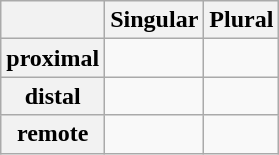<table class="wikitable">
<tr>
<th></th>
<th>Singular</th>
<th>Plural</th>
</tr>
<tr>
<th>proximal<br></th>
<td></td>
<td></td>
</tr>
<tr>
<th>distal<br></th>
<td></td>
<td></td>
</tr>
<tr>
<th>remote<br></th>
<td></td>
<td></td>
</tr>
</table>
